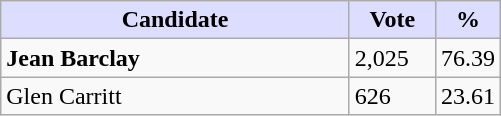<table class="wikitable">
<tr>
<th style="background:#ddf; width:225px;">Candidate</th>
<th style="background:#ddf; width:50px;">Vote</th>
<th style="background:#ddf; width:30px;">%</th>
</tr>
<tr>
<td><strong>Jean Barclay</strong></td>
<td>2,025</td>
<td>76.39</td>
</tr>
<tr>
<td>Glen Carritt</td>
<td>626</td>
<td>23.61</td>
</tr>
</table>
